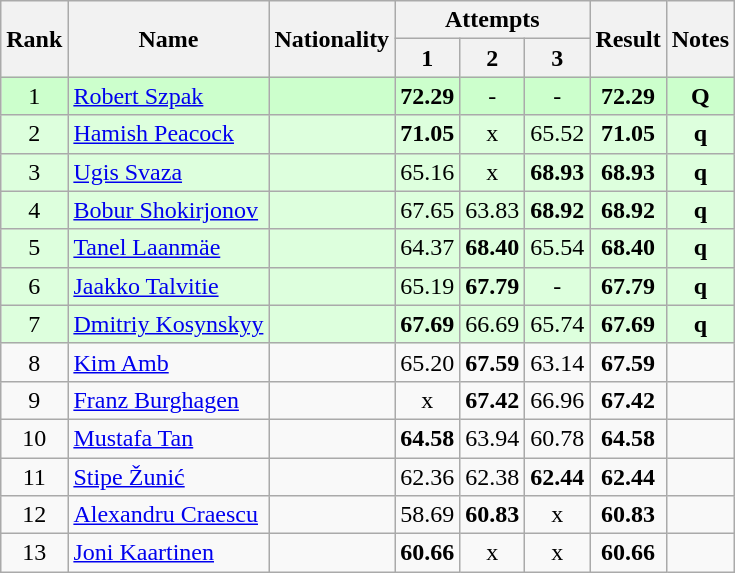<table class="wikitable sortable" style="text-align:center">
<tr>
<th rowspan=2>Rank</th>
<th rowspan=2>Name</th>
<th rowspan=2>Nationality</th>
<th colspan=3>Attempts</th>
<th rowspan=2>Result</th>
<th rowspan=2>Notes</th>
</tr>
<tr>
<th>1</th>
<th>2</th>
<th>3</th>
</tr>
<tr bgcolor=ccffcc>
<td>1</td>
<td align=left><a href='#'>Robert Szpak</a></td>
<td align=left></td>
<td><strong>72.29</strong></td>
<td>-</td>
<td>-</td>
<td><strong>72.29</strong></td>
<td><strong>Q</strong></td>
</tr>
<tr bgcolor=ddffdd>
<td>2</td>
<td align=left><a href='#'>Hamish Peacock</a></td>
<td align=left></td>
<td><strong>71.05</strong></td>
<td>x</td>
<td>65.52</td>
<td><strong>71.05</strong></td>
<td><strong>q</strong></td>
</tr>
<tr bgcolor=ddffdd>
<td>3</td>
<td align=left><a href='#'>Ugis Svaza</a></td>
<td align=left></td>
<td>65.16</td>
<td>x</td>
<td><strong>68.93</strong></td>
<td><strong>68.93</strong></td>
<td><strong>q</strong></td>
</tr>
<tr bgcolor=ddffdd>
<td>4</td>
<td align=left><a href='#'>Bobur Shokirjonov</a></td>
<td align=left></td>
<td>67.65</td>
<td>63.83</td>
<td><strong>68.92</strong></td>
<td><strong>68.92</strong></td>
<td><strong>q</strong></td>
</tr>
<tr bgcolor=ddffdd>
<td>5</td>
<td align=left><a href='#'>Tanel Laanmäe</a></td>
<td align=left></td>
<td>64.37</td>
<td><strong>68.40</strong></td>
<td>65.54</td>
<td><strong>68.40</strong></td>
<td><strong>q</strong></td>
</tr>
<tr bgcolor=ddffdd>
<td>6</td>
<td align=left><a href='#'>Jaakko Talvitie</a></td>
<td align=left></td>
<td>65.19</td>
<td><strong>67.79</strong></td>
<td>-</td>
<td><strong>67.79</strong></td>
<td><strong>q</strong></td>
</tr>
<tr bgcolor=ddffdd>
<td>7</td>
<td align=left><a href='#'>Dmitriy Kosynskyy</a></td>
<td align=left></td>
<td><strong>67.69</strong></td>
<td>66.69</td>
<td>65.74</td>
<td><strong>67.69</strong></td>
<td><strong>q</strong></td>
</tr>
<tr>
<td>8</td>
<td align=left><a href='#'>Kim Amb</a></td>
<td align=left></td>
<td>65.20</td>
<td><strong>67.59</strong></td>
<td>63.14</td>
<td><strong>67.59</strong></td>
<td></td>
</tr>
<tr>
<td>9</td>
<td align=left><a href='#'>Franz Burghagen</a></td>
<td align=left></td>
<td>x</td>
<td><strong>67.42</strong></td>
<td>66.96</td>
<td><strong>67.42</strong></td>
<td></td>
</tr>
<tr>
<td>10</td>
<td align=left><a href='#'>Mustafa Tan</a></td>
<td align=left></td>
<td><strong>64.58</strong></td>
<td>63.94</td>
<td>60.78</td>
<td><strong>64.58</strong></td>
<td></td>
</tr>
<tr>
<td>11</td>
<td align=left><a href='#'>Stipe Žunić</a></td>
<td align=left></td>
<td>62.36</td>
<td>62.38</td>
<td><strong>62.44</strong></td>
<td><strong>62.44</strong></td>
<td></td>
</tr>
<tr>
<td>12</td>
<td align=left><a href='#'>Alexandru Craescu</a></td>
<td align=left></td>
<td>58.69</td>
<td><strong>60.83</strong></td>
<td>x</td>
<td><strong>60.83</strong></td>
<td></td>
</tr>
<tr>
<td>13</td>
<td align=left><a href='#'>Joni Kaartinen</a></td>
<td align=left></td>
<td><strong>60.66</strong></td>
<td>x</td>
<td>x</td>
<td><strong>60.66</strong></td>
<td></td>
</tr>
</table>
